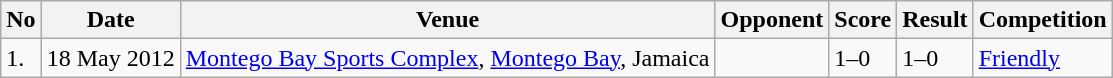<table class="wikitable">
<tr>
<th>No</th>
<th>Date</th>
<th>Venue</th>
<th>Opponent</th>
<th>Score</th>
<th>Result</th>
<th>Competition</th>
</tr>
<tr>
<td>1.</td>
<td>18 May 2012</td>
<td><a href='#'>Montego Bay Sports Complex</a>, <a href='#'>Montego Bay</a>, Jamaica</td>
<td></td>
<td>1–0</td>
<td>1–0</td>
<td><a href='#'>Friendly</a></td>
</tr>
</table>
